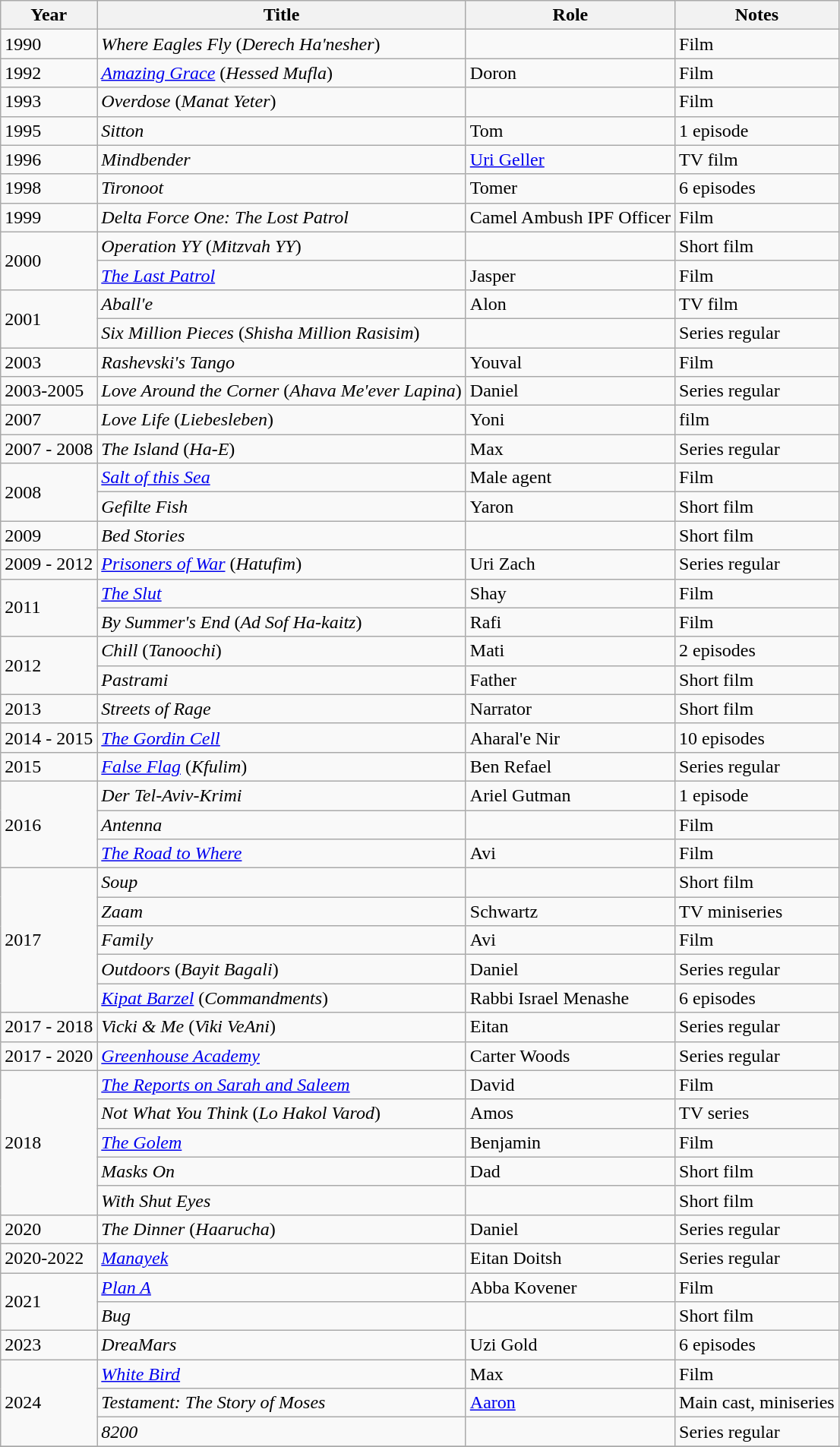<table class="wikitable sortable">
<tr>
<th>Year</th>
<th>Title</th>
<th>Role</th>
<th>Notes</th>
</tr>
<tr>
<td>1990</td>
<td><em>Where Eagles Fly</em> (<em>Derech Ha'nesher</em>)</td>
<td></td>
<td>Film</td>
</tr>
<tr>
<td>1992</td>
<td><em><a href='#'>Amazing Grace</a></em> (<em>Hessed Mufla</em>)</td>
<td>Doron</td>
<td>Film</td>
</tr>
<tr>
<td>1993</td>
<td><em>Overdose</em> (<em>Manat Yeter</em>)</td>
<td></td>
<td>Film</td>
</tr>
<tr>
<td>1995</td>
<td><em>Sitton</em></td>
<td>Tom</td>
<td>1 episode</td>
</tr>
<tr>
<td>1996</td>
<td><em>Mindbender</em></td>
<td><a href='#'>Uri Geller</a></td>
<td>TV film</td>
</tr>
<tr>
<td>1998</td>
<td><em>Tironoot</em></td>
<td>Tomer</td>
<td>6 episodes</td>
</tr>
<tr>
<td>1999</td>
<td><em>Delta Force One: The Lost Patrol</em></td>
<td>Camel Ambush IPF Officer</td>
<td>Film</td>
</tr>
<tr>
<td rowspan=2>2000</td>
<td><em>Operation YY</em> (<em>Mitzvah YY</em>)</td>
<td></td>
<td>Short film</td>
</tr>
<tr>
<td><em><a href='#'>The Last Patrol</a></em></td>
<td>Jasper</td>
<td>Film</td>
</tr>
<tr>
<td rowspan=2>2001</td>
<td><em>Aball'e</em></td>
<td>Alon</td>
<td>TV film</td>
</tr>
<tr>
<td><em>Six Million Pieces</em> (<em>Shisha Million Rasisim</em>)</td>
<td></td>
<td>Series regular</td>
</tr>
<tr>
<td>2003</td>
<td><em>Rashevski's Tango</em></td>
<td>Youval</td>
<td>Film</td>
</tr>
<tr>
<td>2003-2005</td>
<td><em>Love Around the Corner</em> (<em>Ahava Me'ever Lapina</em>)</td>
<td>Daniel</td>
<td>Series regular</td>
</tr>
<tr>
<td>2007</td>
<td><em>Love Life</em> (<em>Liebesleben</em>)</td>
<td>Yoni</td>
<td>film</td>
</tr>
<tr>
<td>2007 - 2008</td>
<td><em>The Island</em> (<em>Ha-E</em>)</td>
<td>Max</td>
<td>Series regular</td>
</tr>
<tr>
<td rowspan=2>2008</td>
<td><em><a href='#'>Salt of this Sea</a></em></td>
<td>Male agent</td>
<td>Film</td>
</tr>
<tr>
<td><em>Gefilte Fish</em></td>
<td>Yaron</td>
<td>Short film</td>
</tr>
<tr>
<td>2009</td>
<td><em>Bed Stories</em></td>
<td></td>
<td>Short film</td>
</tr>
<tr>
<td>2009 - 2012</td>
<td><em><a href='#'>Prisoners of War</a></em> (<em>Hatufim</em>)</td>
<td>Uri Zach</td>
<td>Series regular</td>
</tr>
<tr>
<td rowspan=2>2011</td>
<td><em><a href='#'>The Slut</a></em></td>
<td>Shay</td>
<td>Film</td>
</tr>
<tr>
<td><em>By Summer's End</em> (<em>Ad Sof Ha-kaitz</em>)</td>
<td>Rafi</td>
<td>Film</td>
</tr>
<tr>
<td rowspan=2>2012</td>
<td><em>Chill</em> (<em>Tanoochi</em>)</td>
<td>Mati</td>
<td>2 episodes</td>
</tr>
<tr>
<td><em>Pastrami</em></td>
<td>Father</td>
<td>Short film</td>
</tr>
<tr>
<td>2013</td>
<td><em>Streets of Rage</em></td>
<td>Narrator</td>
<td>Short film</td>
</tr>
<tr>
<td>2014 - 2015</td>
<td><em><a href='#'>The Gordin Cell</a></em></td>
<td>Aharal'e Nir</td>
<td>10 episodes</td>
</tr>
<tr>
<td>2015</td>
<td><em><a href='#'>False Flag</a></em> (<em>Kfulim</em>)</td>
<td>Ben Refael</td>
<td>Series regular</td>
</tr>
<tr>
<td rowspan=3>2016</td>
<td><em>Der Tel-Aviv-Krimi</em></td>
<td>Ariel Gutman</td>
<td>1 episode</td>
</tr>
<tr>
<td><em>Antenna</em></td>
<td></td>
<td>Film</td>
</tr>
<tr>
<td><em><a href='#'>The Road to Where</a></em></td>
<td>Avi</td>
<td>Film</td>
</tr>
<tr>
<td rowspan=5>2017</td>
<td><em>Soup</em></td>
<td></td>
<td>Short film</td>
</tr>
<tr>
<td><em>Zaam</em></td>
<td>Schwartz</td>
<td>TV miniseries</td>
</tr>
<tr>
<td><em>Family</em></td>
<td>Avi</td>
<td>Film</td>
</tr>
<tr>
<td><em>Outdoors</em> (<em>Bayit Bagali</em>)</td>
<td>Daniel</td>
<td>Series regular</td>
</tr>
<tr>
<td><em><a href='#'>Kipat Barzel</a></em> (<em>Commandments</em>)</td>
<td>Rabbi Israel Menashe</td>
<td>6 episodes</td>
</tr>
<tr>
<td>2017 - 2018</td>
<td><em>Vicki & Me</em> (<em>Viki VeAni</em>)</td>
<td>Eitan</td>
<td>Series regular</td>
</tr>
<tr>
<td>2017 - 2020</td>
<td><em><a href='#'>Greenhouse Academy</a></em></td>
<td>Carter Woods</td>
<td>Series regular</td>
</tr>
<tr>
<td rowspan=5>2018</td>
<td><em><a href='#'>The Reports on Sarah and Saleem</a></em></td>
<td>David</td>
<td>Film</td>
</tr>
<tr>
<td><em>Not What You Think</em> (<em>Lo Hakol Varod</em>)</td>
<td>Amos</td>
<td>TV series</td>
</tr>
<tr>
<td><em><a href='#'>The Golem</a></em></td>
<td>Benjamin</td>
<td>Film</td>
</tr>
<tr>
<td><em>Masks On</em></td>
<td>Dad</td>
<td>Short film</td>
</tr>
<tr>
<td><em>With Shut Eyes</em></td>
<td></td>
<td>Short film</td>
</tr>
<tr>
<td>2020</td>
<td><em>The Dinner</em> (<em>Haarucha</em>)</td>
<td>Daniel</td>
<td>Series regular</td>
</tr>
<tr>
<td>2020-2022</td>
<td><em><a href='#'>Manayek</a></em></td>
<td>Eitan Doitsh</td>
<td>Series regular</td>
</tr>
<tr>
<td rowspan=2>2021</td>
<td><em><a href='#'>Plan A</a></em></td>
<td>Abba Kovener</td>
<td>Film</td>
</tr>
<tr>
<td><em>Bug</em></td>
<td></td>
<td>Short film</td>
</tr>
<tr>
<td>2023</td>
<td><em>DreaMars</em></td>
<td>Uzi Gold</td>
<td>6 episodes</td>
</tr>
<tr>
<td rowspan=3>2024</td>
<td><em><a href='#'>White Bird</a></em></td>
<td>Max</td>
<td>Film</td>
</tr>
<tr>
<td><em>Testament: The Story of Moses</em></td>
<td><a href='#'>Aaron</a></td>
<td>Main cast, miniseries</td>
</tr>
<tr>
<td><em>8200</em></td>
<td></td>
<td>Series regular</td>
</tr>
<tr>
</tr>
</table>
